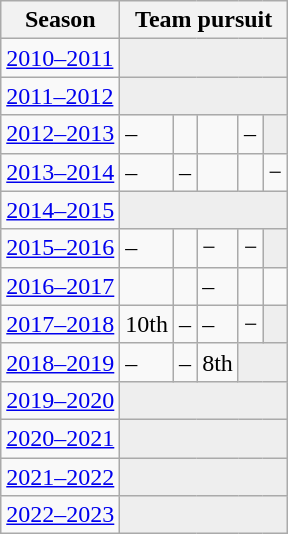<table class="wikitable" style="display: inline-table;">
<tr>
<th>Season</th>
<th colspan="5">Team pursuit</th>
</tr>
<tr>
<td><a href='#'>2010–2011</a></td>
<td colspan="5" bgcolor=#EEEEEE></td>
</tr>
<tr>
<td><a href='#'>2011–2012</a></td>
<td colspan="5" bgcolor=#EEEEEE></td>
</tr>
<tr>
<td><a href='#'>2012–2013</a></td>
<td>–</td>
<td></td>
<td></td>
<td>–</td>
<td colspan="1" bgcolor=#EEEEEE></td>
</tr>
<tr>
<td><a href='#'>2013–2014</a></td>
<td>–</td>
<td>–</td>
<td></td>
<td></td>
<td>−</td>
</tr>
<tr>
<td><a href='#'>2014–2015</a></td>
<td colspan="5" bgcolor=#EEEEEE></td>
</tr>
<tr>
<td><a href='#'>2015–2016</a></td>
<td>–</td>
<td></td>
<td>−</td>
<td>−</td>
<td colspan="1" bgcolor=#EEEEEE></td>
</tr>
<tr>
<td><a href='#'>2016–2017</a></td>
<td></td>
<td></td>
<td>–</td>
<td></td>
<td></td>
</tr>
<tr>
<td><a href='#'>2017–2018</a></td>
<td>10th</td>
<td>–</td>
<td>–</td>
<td>−</td>
<td colspan="2" bgcolor=#EEEEEE></td>
</tr>
<tr>
<td><a href='#'>2018–2019</a></td>
<td>–</td>
<td>–</td>
<td>8th</td>
<td colspan="2" bgcolor=#EEEEEE></td>
</tr>
<tr>
<td><a href='#'>2019–2020</a></td>
<td colspan="5" bgcolor=#EEEEEE></td>
</tr>
<tr>
<td><a href='#'>2020–2021</a></td>
<td colspan="5" bgcolor=#EEEEEE></td>
</tr>
<tr>
<td><a href='#'>2021–2022</a></td>
<td colspan="5" bgcolor=#EEEEEE></td>
</tr>
<tr>
<td><a href='#'>2022–2023</a></td>
<td colspan="5" bgcolor=#EEEEEE></td>
</tr>
</table>
